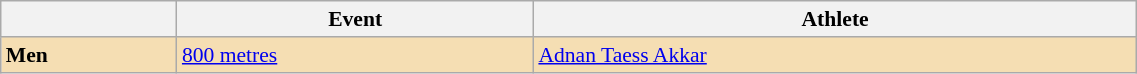<table class=wikitable style="font-size:90%" width=60%>
<tr>
<th></th>
<th>Event</th>
<th>Athlete</th>
</tr>
<tr>
<td bgcolor="wheat"><strong>Men</strong></td>
<td bgcolor="wheat"><a href='#'>800 metres</a></td>
<td bgcolor="wheat"><a href='#'>Adnan Taess Akkar</a></td>
</tr>
</table>
